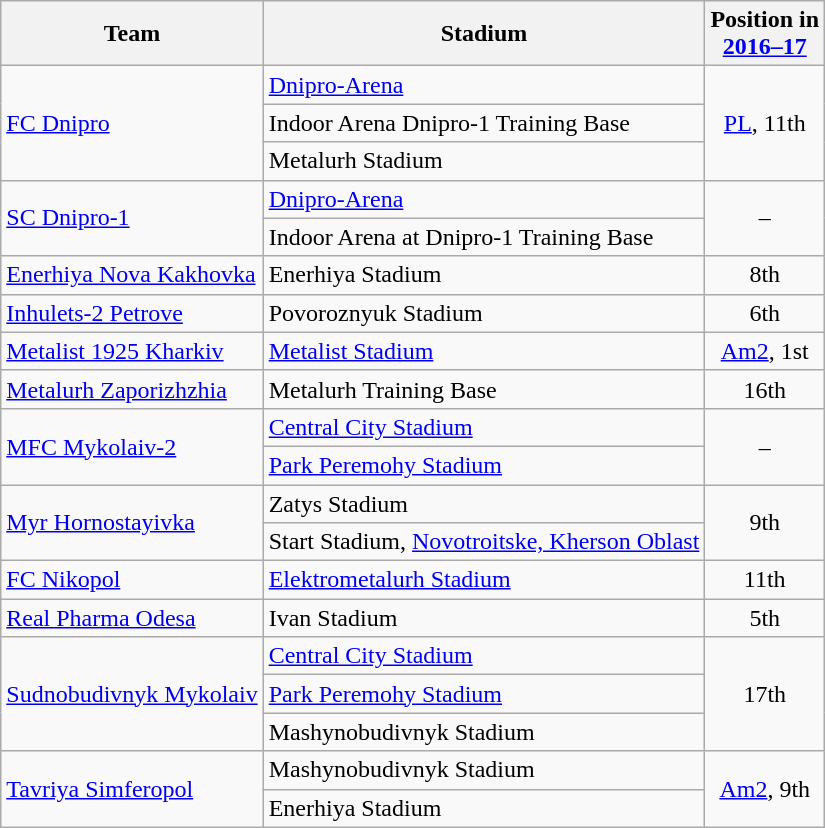<table class="wikitable sortable" style="float:left; margin-right:1em;">
<tr>
<th>Team</th>
<th>Stadium</th>
<th>Position in<br><a href='#'>2016–17</a></th>
</tr>
<tr>
<td rowspan=3><a href='#'>FC Dnipro</a></td>
<td><a href='#'>Dnipro-Arena</a></td>
<td rowspan=3 align="center"><a href='#'>PL</a>, 11th</td>
</tr>
<tr>
<td>Indoor Arena Dnipro-1 Training Base</td>
</tr>
<tr>
<td>Metalurh Stadium</td>
</tr>
<tr>
<td rowspan=2><a href='#'>SC Dnipro-1</a></td>
<td><a href='#'>Dnipro-Arena</a></td>
<td rowspan=2 align="center">–</td>
</tr>
<tr>
<td>Indoor Arena at Dnipro-1 Training Base</td>
</tr>
<tr>
<td><a href='#'>Enerhiya Nova Kakhovka</a></td>
<td>Enerhiya Stadium</td>
<td align="center">8th</td>
</tr>
<tr>
<td><a href='#'>Inhulets-2 Petrove</a></td>
<td>Povoroznyuk Stadium</td>
<td align="center">6th</td>
</tr>
<tr>
<td><a href='#'>Metalist 1925 Kharkiv</a></td>
<td><a href='#'>Metalist Stadium</a></td>
<td align="center"><a href='#'>Am2</a>, 1st</td>
</tr>
<tr>
<td><a href='#'>Metalurh Zaporizhzhia</a></td>
<td>Metalurh Training Base</td>
<td align="center">16th</td>
</tr>
<tr>
<td rowspan=2><a href='#'>MFC Mykolaiv-2</a></td>
<td><a href='#'>Central City Stadium</a></td>
<td align="center" rowspan=2>–</td>
</tr>
<tr>
<td><a href='#'>Park Peremohy Stadium</a></td>
</tr>
<tr>
<td rowspan=2><a href='#'>Myr Hornostayivka</a></td>
<td>Zatys Stadium</td>
<td rowspan=2 align="center">9th</td>
</tr>
<tr>
<td>Start Stadium, <a href='#'>Novotroitske, Kherson Oblast</a></td>
</tr>
<tr>
<td><a href='#'>FC Nikopol</a></td>
<td><a href='#'>Elektrometalurh Stadium</a></td>
<td align="center">11th</td>
</tr>
<tr>
<td><a href='#'>Real Pharma Odesa</a></td>
<td>Ivan Stadium</td>
<td align="center">5th</td>
</tr>
<tr>
<td rowspan=3><a href='#'>Sudnobudivnyk Mykolaiv</a></td>
<td><a href='#'>Central City Stadium</a></td>
<td align="center" rowspan=3>17th</td>
</tr>
<tr>
<td><a href='#'>Park Peremohy Stadium</a></td>
</tr>
<tr>
<td>Mashynobudivnyk Stadium</td>
</tr>
<tr>
<td rowspan=2><a href='#'>Tavriya Simferopol</a></td>
<td>Mashynobudivnyk Stadium</td>
<td align="center" rowspan=2><a href='#'>Am2</a>, 9th</td>
</tr>
<tr>
<td>Enerhiya Stadium</td>
</tr>
</table>
